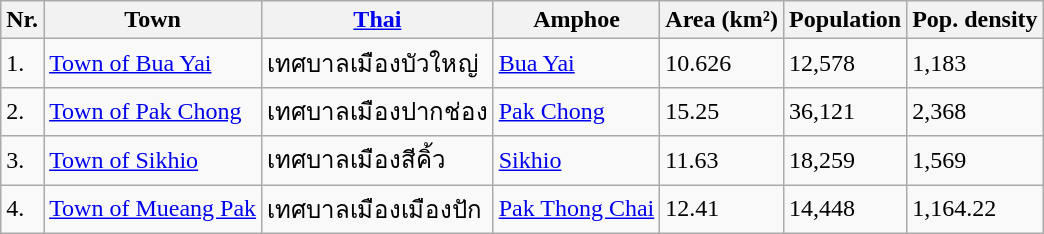<table class="wikitable sortable">
<tr>
<th align=left>Nr.</th>
<th align=left>Town</th>
<th align=left><a href='#'>Thai</a></th>
<th align=left>Amphoe</th>
<th align=left>Area (km²)</th>
<th align=left>Population</th>
<th align=left>Pop. density</th>
</tr>
<tr>
<td>1.</td>
<td><a href='#'>Town of Bua Yai</a></td>
<td>เทศบาลเมืองบัวใหญ่</td>
<td><a href='#'>Bua Yai</a></td>
<td>10.626</td>
<td>12,578</td>
<td>1,183</td>
</tr>
<tr>
<td>2.</td>
<td><a href='#'>Town of Pak Chong</a></td>
<td>เทศบาลเมืองปากช่อง</td>
<td><a href='#'>Pak Chong</a></td>
<td>15.25</td>
<td>36,121</td>
<td>2,368</td>
</tr>
<tr>
<td>3.</td>
<td><a href='#'>Town of Sikhio</a></td>
<td>เทศบาลเมืองสีคิ้ว</td>
<td><a href='#'>Sikhio</a></td>
<td>11.63</td>
<td>18,259</td>
<td>1,569</td>
</tr>
<tr>
<td>4.</td>
<td><a href='#'>Town of Mueang Pak</a></td>
<td>เทศบาลเมืองเมืองปัก</td>
<td><a href='#'>Pak Thong Chai</a></td>
<td>12.41</td>
<td>14,448</td>
<td>1,164.22</td>
</tr>
</table>
